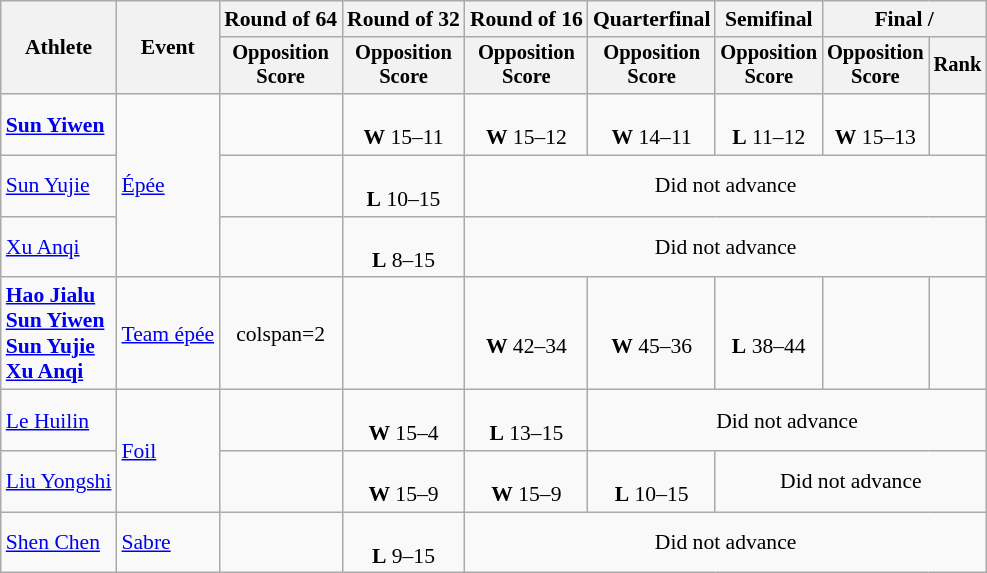<table class="wikitable" style="font-size:90%">
<tr>
<th rowspan=2>Athlete</th>
<th rowspan=2>Event</th>
<th>Round of 64</th>
<th>Round of 32</th>
<th>Round of 16</th>
<th>Quarterfinal</th>
<th>Semifinal</th>
<th colspan=2>Final / </th>
</tr>
<tr style="font-size:95%">
<th>Opposition<br>Score</th>
<th>Opposition<br>Score</th>
<th>Opposition<br>Score</th>
<th>Opposition<br>Score</th>
<th>Opposition<br>Score</th>
<th>Opposition<br>Score</th>
<th>Rank</th>
</tr>
<tr align=center>
<td align=left><strong><a href='#'>Sun Yiwen</a></strong></td>
<td align=left rowspan=3><a href='#'>Épée</a></td>
<td></td>
<td><br><strong>W</strong> 15–11</td>
<td><br><strong>W</strong> 15–12</td>
<td><br><strong>W</strong> 14–11</td>
<td><br><strong>L</strong> 11–12</td>
<td><br><strong>W</strong> 15–13</td>
<td></td>
</tr>
<tr align=center>
<td align=left><a href='#'>Sun Yujie</a></td>
<td></td>
<td><br><strong>L</strong> 10–15</td>
<td colspan=5>Did not advance</td>
</tr>
<tr align=center>
<td align=left><a href='#'>Xu Anqi</a></td>
<td></td>
<td><br><strong>L</strong> 8–15</td>
<td colspan=5>Did not advance</td>
</tr>
<tr align=center>
<td align=left><strong><a href='#'>Hao Jialu</a><br><a href='#'>Sun Yiwen</a><br><a href='#'>Sun Yujie</a><br><a href='#'>Xu Anqi</a></strong></td>
<td align=left><a href='#'>Team épée</a></td>
<td>colspan=2 </td>
<td></td>
<td><br><strong>W</strong> 42–34</td>
<td><br><strong>W</strong> 45–36</td>
<td><br><strong>L</strong> 38–44</td>
<td></td>
</tr>
<tr align=center>
<td align=left><a href='#'>Le Huilin</a></td>
<td align=left rowspan=2><a href='#'>Foil</a></td>
<td></td>
<td><br><strong>W</strong> 15–4</td>
<td><br><strong>L</strong> 13–15</td>
<td colspan=4>Did not advance</td>
</tr>
<tr align=center>
<td align=left><a href='#'>Liu Yongshi</a></td>
<td></td>
<td><br><strong>W</strong> 15–9</td>
<td><br><strong>W</strong> 15–9</td>
<td><br><strong>L</strong> 10–15</td>
<td colspan=3>Did not advance</td>
</tr>
<tr align=center>
<td align=left><a href='#'>Shen Chen</a></td>
<td align=left><a href='#'>Sabre</a></td>
<td></td>
<td><br><strong>L</strong> 9–15</td>
<td colspan=5>Did not advance</td>
</tr>
</table>
